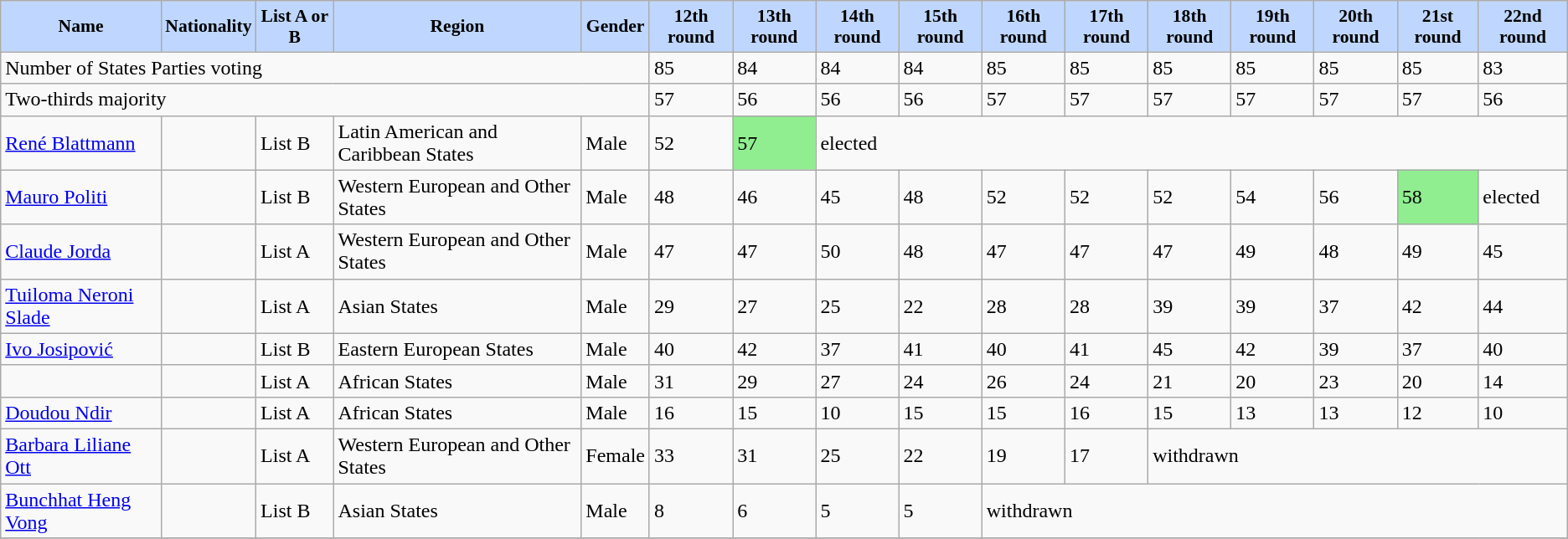<table class="wikitable">
<tr bgcolor=#BFD7FF align="center" style="font-size:90%;">
<td><strong>Name</strong></td>
<td><strong>Nationality</strong></td>
<td><strong>List A or B</strong></td>
<td><strong>Region</strong></td>
<td><strong>Gender</strong></td>
<td><strong>12th round</strong></td>
<td><strong>13th round</strong></td>
<td><strong>14th round</strong></td>
<td><strong>15th round</strong></td>
<td><strong>16th round</strong></td>
<td><strong>17th round</strong></td>
<td><strong>18th round</strong></td>
<td><strong>19th round</strong></td>
<td><strong>20th round</strong></td>
<td><strong>21st round</strong></td>
<td><strong>22nd round</strong></td>
</tr>
<tr>
<td colspan=5>Number of States Parties voting</td>
<td>85</td>
<td>84</td>
<td>84</td>
<td>84</td>
<td>85</td>
<td>85</td>
<td>85</td>
<td>85</td>
<td>85</td>
<td>85</td>
<td>83</td>
</tr>
<tr>
<td colspan=5>Two-thirds majority</td>
<td>57</td>
<td>56</td>
<td>56</td>
<td>56</td>
<td>57</td>
<td>57</td>
<td>57</td>
<td>57</td>
<td>57</td>
<td>57</td>
<td>56</td>
</tr>
<tr>
<td><a href='#'>René Blattmann</a></td>
<td></td>
<td>List B</td>
<td>Latin American and Caribbean States</td>
<td>Male</td>
<td>52</td>
<td bgcolor=lightgreen>57</td>
<td colspan=9>elected</td>
</tr>
<tr>
<td><a href='#'>Mauro Politi</a></td>
<td></td>
<td>List B</td>
<td>Western European and Other States</td>
<td>Male</td>
<td>48</td>
<td>46</td>
<td>45</td>
<td>48</td>
<td>52</td>
<td>52</td>
<td>52</td>
<td>54</td>
<td>56</td>
<td bgcolor=lightgreen>58</td>
<td>elected</td>
</tr>
<tr>
<td><a href='#'>Claude Jorda</a></td>
<td></td>
<td>List A</td>
<td>Western European and Other States</td>
<td>Male</td>
<td>47</td>
<td>47</td>
<td>50</td>
<td>48</td>
<td>47</td>
<td>47</td>
<td>47</td>
<td>49</td>
<td>48</td>
<td>49</td>
<td>45</td>
</tr>
<tr>
<td><a href='#'>Tuiloma Neroni Slade</a></td>
<td></td>
<td>List A</td>
<td>Asian States</td>
<td>Male</td>
<td>29</td>
<td>27</td>
<td>25</td>
<td>22</td>
<td>28</td>
<td>28</td>
<td>39</td>
<td>39</td>
<td>37</td>
<td>42</td>
<td>44</td>
</tr>
<tr>
<td><a href='#'>Ivo Josipović</a></td>
<td></td>
<td>List B</td>
<td>Eastern European States</td>
<td>Male</td>
<td>40</td>
<td>42</td>
<td>37</td>
<td>41</td>
<td>40</td>
<td>41</td>
<td>45</td>
<td>42</td>
<td>39</td>
<td>37</td>
<td>40</td>
</tr>
<tr>
<td></td>
<td></td>
<td>List A</td>
<td>African States</td>
<td>Male</td>
<td>31</td>
<td>29</td>
<td>27</td>
<td>24</td>
<td>26</td>
<td>24</td>
<td>21</td>
<td>20</td>
<td>23</td>
<td>20</td>
<td>14</td>
</tr>
<tr>
<td><a href='#'>Doudou Ndir</a></td>
<td></td>
<td>List A</td>
<td>African States</td>
<td>Male</td>
<td>16</td>
<td>15</td>
<td>10</td>
<td>15</td>
<td>15</td>
<td>16</td>
<td>15</td>
<td>13</td>
<td>13</td>
<td>12</td>
<td>10</td>
</tr>
<tr>
<td><a href='#'>Barbara Liliane Ott</a></td>
<td></td>
<td>List A</td>
<td>Western European and Other States</td>
<td>Female</td>
<td>33</td>
<td>31</td>
<td>25</td>
<td>22</td>
<td>19</td>
<td>17</td>
<td colspan=5>withdrawn</td>
</tr>
<tr>
<td><a href='#'>Bunchhat Heng Vong</a></td>
<td></td>
<td>List B</td>
<td>Asian States</td>
<td>Male</td>
<td>8</td>
<td>6</td>
<td>5</td>
<td>5</td>
<td colspan=7>withdrawn</td>
</tr>
<tr>
</tr>
</table>
